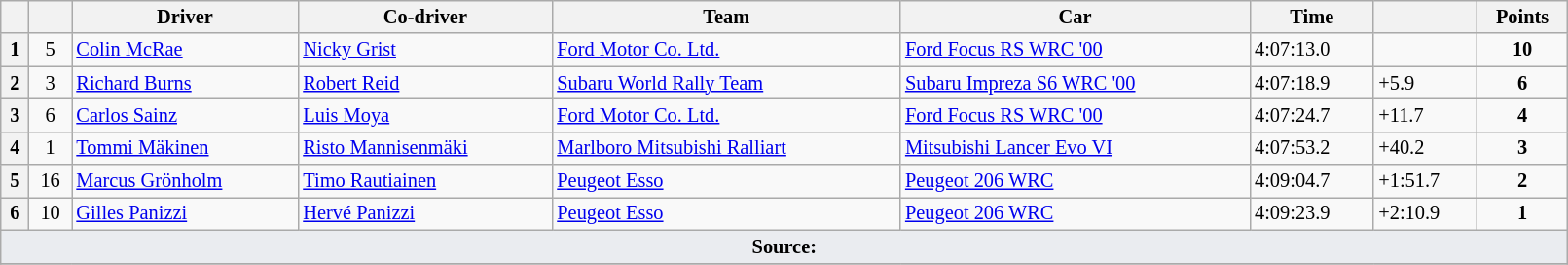<table class="wikitable" width=85% style="font-size: 85%;">
<tr>
<th></th>
<th></th>
<th>Driver</th>
<th>Co-driver</th>
<th>Team</th>
<th>Car</th>
<th>Time</th>
<th></th>
<th>Points</th>
</tr>
<tr>
<th>1</th>
<td align="center">5</td>
<td> <a href='#'>Colin McRae</a></td>
<td> <a href='#'>Nicky Grist</a></td>
<td> <a href='#'>Ford Motor Co. Ltd.</a></td>
<td><a href='#'>Ford Focus RS WRC '00</a></td>
<td>4:07:13.0</td>
<td></td>
<td align="center"><strong>10</strong></td>
</tr>
<tr>
<th>2</th>
<td align="center">3</td>
<td> <a href='#'>Richard Burns</a></td>
<td> <a href='#'>Robert Reid</a></td>
<td> <a href='#'>Subaru World Rally Team</a></td>
<td><a href='#'>Subaru Impreza S6 WRC '00</a></td>
<td>4:07:18.9</td>
<td>+5.9</td>
<td align="center"><strong>6</strong></td>
</tr>
<tr>
<th>3</th>
<td align="center">6</td>
<td> <a href='#'>Carlos Sainz</a></td>
<td> <a href='#'>Luis Moya</a></td>
<td> <a href='#'>Ford Motor Co. Ltd.</a></td>
<td><a href='#'>Ford Focus RS WRC '00</a></td>
<td>4:07:24.7</td>
<td>+11.7</td>
<td align="center"><strong>4</strong></td>
</tr>
<tr>
<th>4</th>
<td align="center">1</td>
<td> <a href='#'>Tommi Mäkinen</a></td>
<td> <a href='#'>Risto Mannisenmäki</a></td>
<td> <a href='#'>Marlboro Mitsubishi Ralliart</a></td>
<td><a href='#'>Mitsubishi Lancer Evo VI</a></td>
<td>4:07:53.2</td>
<td>+40.2</td>
<td align="center"><strong>3</strong></td>
</tr>
<tr>
<th>5</th>
<td align="center">16</td>
<td> <a href='#'>Marcus Grönholm</a></td>
<td> <a href='#'>Timo Rautiainen</a></td>
<td> <a href='#'>Peugeot Esso</a></td>
<td><a href='#'>Peugeot 206 WRC</a></td>
<td>4:09:04.7</td>
<td>+1:51.7</td>
<td align="center"><strong>2</strong></td>
</tr>
<tr>
<th>6</th>
<td align="center">10</td>
<td> <a href='#'>Gilles Panizzi</a></td>
<td> <a href='#'>Hervé Panizzi</a></td>
<td> <a href='#'>Peugeot Esso</a></td>
<td><a href='#'>Peugeot 206 WRC</a></td>
<td>4:09:23.9</td>
<td>+2:10.9</td>
<td align="center"><strong>1</strong></td>
</tr>
<tr>
<td style="background-color:#EAECF0; text-align:center" colspan="9"><strong>Source:</strong></td>
</tr>
<tr>
</tr>
</table>
